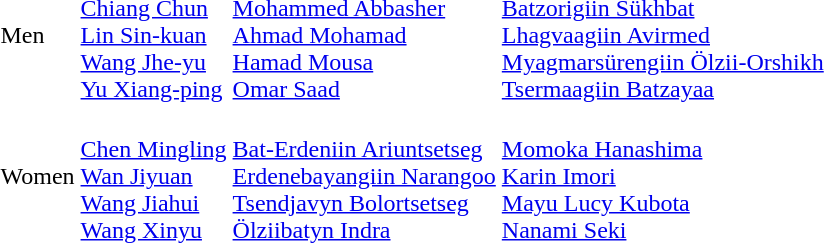<table>
<tr>
<td>Men<br></td>
<td><br><a href='#'>Chiang Chun</a><br><a href='#'>Lin Sin-kuan</a><br><a href='#'>Wang Jhe-yu</a><br><a href='#'>Yu Xiang-ping</a></td>
<td><br><a href='#'>Mohammed Abbasher</a><br><a href='#'>Ahmad Mohamad</a><br><a href='#'>Hamad Mousa</a><br><a href='#'>Omar Saad</a></td>
<td><br><a href='#'>Batzorigiin Sükhbat</a><br><a href='#'>Lhagvaagiin Avirmed</a><br><a href='#'>Myagmarsürengiin Ölzii-Orshikh</a><br><a href='#'>Tsermaagiin Batzayaa</a></td>
</tr>
<tr>
<td>Women<br></td>
<td><br><a href='#'>Chen Mingling</a><br><a href='#'>Wan Jiyuan</a><br><a href='#'>Wang Jiahui</a><br><a href='#'>Wang Xinyu</a></td>
<td><br><a href='#'>Bat-Erdeniin Ariuntsetseg</a><br><a href='#'>Erdenebayangiin Narangoo</a><br><a href='#'>Tsendjavyn Bolortsetseg</a><br><a href='#'>Ölziibatyn Indra</a></td>
<td><br><a href='#'>Momoka Hanashima</a><br><a href='#'>Karin Imori</a><br><a href='#'>Mayu Lucy Kubota</a><br><a href='#'>Nanami Seki</a></td>
</tr>
</table>
